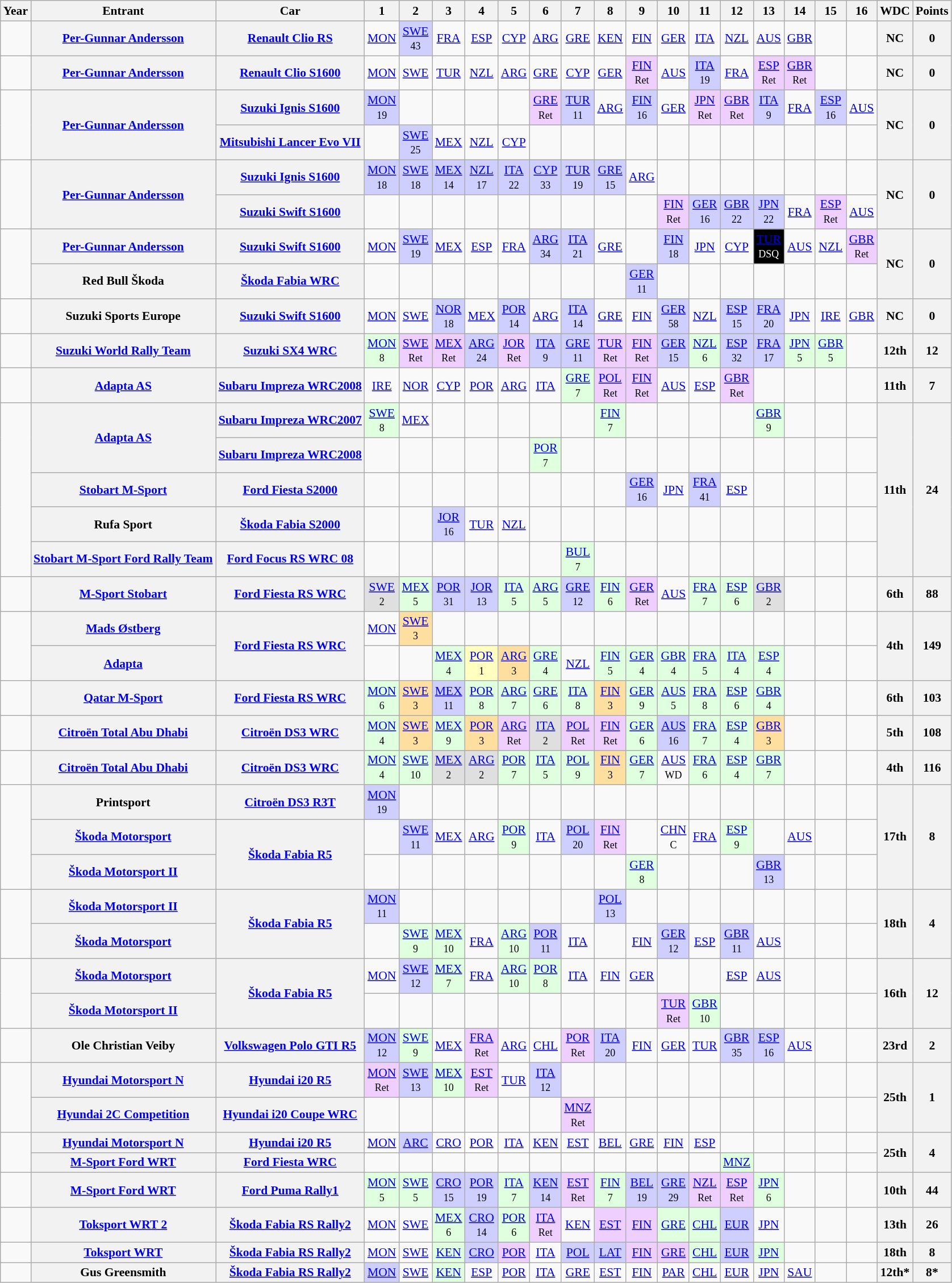<table class="wikitable" border="1" style="text-align:center; font-size:90%;">
<tr>
<th>Year</th>
<th>Entrant</th>
<th>Car</th>
<th>1</th>
<th>2</th>
<th>3</th>
<th>4</th>
<th>5</th>
<th>6</th>
<th>7</th>
<th>8</th>
<th>9</th>
<th>10</th>
<th>11</th>
<th>12</th>
<th>13</th>
<th>14</th>
<th>15</th>
<th>16</th>
<th>WDC</th>
<th>Points</th>
</tr>
<tr>
<td></td>
<th><a href='#'>Per-Gunnar Andersson</a></th>
<th><a href='#'>Renault Clio RS</a></th>
<td><a href='#'>MON</a></td>
<td style="background:#CFCFFF;"><a href='#'>SWE</a><br><small>43</small></td>
<td><a href='#'>FRA</a></td>
<td><a href='#'>ESP</a></td>
<td><a href='#'>CYP</a></td>
<td><a href='#'>ARG</a></td>
<td><a href='#'>GRE</a></td>
<td><a href='#'>KEN</a></td>
<td><a href='#'>FIN</a></td>
<td><a href='#'>GER</a></td>
<td><a href='#'>ITA</a></td>
<td><a href='#'>NZL</a></td>
<td><a href='#'>AUS</a></td>
<td><a href='#'>GBR</a></td>
<td></td>
<td></td>
<th>NC</th>
<th>0</th>
</tr>
<tr>
<td></td>
<th><a href='#'>Per-Gunnar Andersson</a></th>
<th><a href='#'>Renault Clio S1600</a></th>
<td><a href='#'>MON</a></td>
<td><a href='#'>SWE</a></td>
<td><a href='#'>TUR</a></td>
<td><a href='#'>NZL</a></td>
<td><a href='#'>ARG</a></td>
<td><a href='#'>GRE</a></td>
<td><a href='#'>CYP</a></td>
<td><a href='#'>GER</a></td>
<td style="background:#EFCFFF;"><a href='#'>FIN</a><br><small>Ret</small></td>
<td><a href='#'>AUS</a></td>
<td style="background:#CFCFFF;"><a href='#'>ITA</a><br><small>19</small></td>
<td><a href='#'>FRA</a></td>
<td style="background:#EFCFFF;"><a href='#'>ESP</a><br><small>Ret</small></td>
<td style="background:#EFCFFF;"><a href='#'>GBR</a><br><small>Ret</small></td>
<td></td>
<td></td>
<th>NC</th>
<th>0</th>
</tr>
<tr>
<td rowspan="2"></td>
<th rowspan="2"><a href='#'>Per-Gunnar Andersson</a></th>
<th><a href='#'>Suzuki Ignis S1600</a></th>
<td style="background:#CFCFFF;"><a href='#'>MON</a><br><small>19</small></td>
<td></td>
<td></td>
<td></td>
<td></td>
<td style="background:#EFCFFF;"><a href='#'>GRE</a><br><small>Ret</small></td>
<td style="background:#CFCFFF;"><a href='#'>TUR</a><br><small>11</small></td>
<td><a href='#'>ARG</a></td>
<td style="background:#CFCFFF;"><a href='#'>FIN</a><br><small>16</small></td>
<td><a href='#'>GER</a></td>
<td style="background:#EFCFFF;"><a href='#'>JPN</a><br><small>Ret</small></td>
<td style="background:#EFCFFF;"><a href='#'>GBR</a><br><small>Ret</small></td>
<td style="background:#CFCFFF;"><a href='#'>ITA</a><br><small>9</small></td>
<td><a href='#'>FRA</a></td>
<td style="background:#CFCFFF;"><a href='#'>ESP</a><br><small>16</small></td>
<td><a href='#'>AUS</a></td>
<th rowspan="2">NC</th>
<th rowspan="2">0</th>
</tr>
<tr>
<th><a href='#'>Mitsubishi Lancer Evo VII</a></th>
<td></td>
<td style="background:#CFCFFF;"><a href='#'>SWE</a><br><small>25</small></td>
<td><a href='#'>MEX</a></td>
<td><a href='#'>NZL</a></td>
<td><a href='#'>CYP</a></td>
<td></td>
<td></td>
<td></td>
<td></td>
<td></td>
<td></td>
<td></td>
<td></td>
<td></td>
<td></td>
<td></td>
</tr>
<tr>
<td rowspan="2"></td>
<th rowspan="2"><a href='#'>Per-Gunnar Andersson</a></th>
<th><a href='#'>Suzuki Ignis S1600</a></th>
<td style="background:#CFCFFF;"><a href='#'>MON</a><br><small>18</small></td>
<td style="background:#CFCFFF;"><a href='#'>SWE</a><br><small>18</small></td>
<td style="background:#CFCFFF;"><a href='#'>MEX</a><br><small>14</small></td>
<td style="background:#CFCFFF;"><a href='#'>NZL</a><br><small>17</small></td>
<td style="background:#CFCFFF;"><a href='#'>ITA</a><br><small>22</small></td>
<td style="background:#CFCFFF;"><a href='#'>CYP</a><br><small>33</small></td>
<td style="background:#CFCFFF;"><a href='#'>TUR</a><br><small>19</small></td>
<td style="background:#CFCFFF;"><a href='#'>GRE</a><br><small>15</small></td>
<td><a href='#'>ARG</a></td>
<td></td>
<td></td>
<td></td>
<td></td>
<td></td>
<td></td>
<td></td>
<th rowspan="2">NC</th>
<th rowspan="2">0</th>
</tr>
<tr>
<th><a href='#'>Suzuki Swift S1600</a></th>
<td></td>
<td></td>
<td></td>
<td></td>
<td></td>
<td></td>
<td></td>
<td></td>
<td></td>
<td style="background:#EFCFFF;"><a href='#'>FIN</a><br><small>Ret</small></td>
<td style="background:#CFCFFF;"><a href='#'>GER</a><br><small>16</small></td>
<td style="background:#CFCFFF;"><a href='#'>GBR</a><br><small>22</small></td>
<td style="background:#CFCFFF;"><a href='#'>JPN</a><br><small>22</small></td>
<td><a href='#'>FRA</a></td>
<td style="background:#EFCFFF;"><a href='#'>ESP</a><br><small>Ret</small></td>
<td><a href='#'>AUS</a></td>
</tr>
<tr>
<td rowspan="2"></td>
<th><a href='#'>Per-Gunnar Andersson</a></th>
<th><a href='#'>Suzuki Swift S1600</a></th>
<td><a href='#'>MON</a></td>
<td style="background:#CFCFFF;"><a href='#'>SWE</a><br><small>19</small></td>
<td><a href='#'>MEX</a></td>
<td><a href='#'>ESP</a></td>
<td><a href='#'>FRA</a></td>
<td style="background:#CFCFFF;"><a href='#'>ARG</a><br><small>34</small></td>
<td style="background:#CFCFFF;"><a href='#'>ITA</a><br><small>21</small></td>
<td><a href='#'>GRE</a></td>
<td></td>
<td style="background:#CFCFFF;"><a href='#'>FIN</a><br><small>18</small></td>
<td><a href='#'>JPN</a></td>
<td><a href='#'>CYP</a></td>
<td style="background:#000000; color:#ffffff;"><a href='#'><span>TUR</span></a><br><small>DSQ</small></td>
<td><a href='#'>AUS</a></td>
<td><a href='#'>NZL</a></td>
<td style="background:#EFCFFF;"><a href='#'>GBR</a><br><small>Ret</small></td>
<th rowspan="2">NC</th>
<th rowspan="2">0</th>
</tr>
<tr>
<th>Red Bull Škoda</th>
<th><a href='#'>Škoda Fabia WRC</a></th>
<td></td>
<td></td>
<td></td>
<td></td>
<td></td>
<td></td>
<td></td>
<td></td>
<td style="background:#CFCFFF;"><a href='#'>GER</a><br><small>11</small></td>
<td></td>
<td></td>
<td></td>
<td></td>
<td></td>
<td></td>
<td></td>
</tr>
<tr>
<td></td>
<th>Suzuki Sports Europe</th>
<th><a href='#'>Suzuki Swift S1600</a></th>
<td><a href='#'>MON</a></td>
<td><a href='#'>SWE</a></td>
<td style="background:#CFCFFF;"><a href='#'>NOR</a><br><small>18</small></td>
<td><a href='#'>MEX</a></td>
<td style="background:#CFCFFF;"><a href='#'>POR</a><br><small>14</small></td>
<td><a href='#'>ARG</a></td>
<td style="background:#CFCFFF;"><a href='#'>ITA</a><br><small>14</small></td>
<td><a href='#'>GRE</a></td>
<td><a href='#'>FIN</a></td>
<td style="background:#CFCFFF;"><a href='#'>GER</a><br><small>58</small></td>
<td><a href='#'>NZL</a></td>
<td style="background:#CFCFFF;"><a href='#'>ESP</a><br><small>15</small></td>
<td style="background:#CFCFFF;"><a href='#'>FRA</a><br><small>20</small></td>
<td><a href='#'>JPN</a></td>
<td><a href='#'>IRE</a></td>
<td><a href='#'>GBR</a></td>
<th>NC</th>
<th>0</th>
</tr>
<tr>
<td></td>
<th><a href='#'>Suzuki World Rally Team</a></th>
<th><a href='#'>Suzuki SX4 WRC</a></th>
<td style="background:#DFFFDF;"><a href='#'>MON</a><br><small>8</small></td>
<td style="background:#EFCFFF;"><a href='#'>SWE</a><br><small>Ret</small></td>
<td style="background:#EFCFFF;"><a href='#'>MEX</a><br><small>Ret</small></td>
<td style="background:#CFCFFF;"><a href='#'>ARG</a><br><small>24</small></td>
<td style="background:#EFCFFF;"><a href='#'>JOR</a><br><small>Ret</small></td>
<td style="background:#CFCFFF;"><a href='#'>ITA</a><br><small>9</small></td>
<td style="background:#CFCFFF;"><a href='#'>GRE</a><br><small>11</small></td>
<td style="background:#EFCFFF;"><a href='#'>TUR</a><br><small>Ret</small></td>
<td style="background:#EFCFFF;"><a href='#'>FIN</a><br><small>Ret</small></td>
<td style="background:#CFCFFF;"><a href='#'>GER</a><br><small>15</small></td>
<td style="background:#DFFFDF;"><a href='#'>NZL</a><br><small>6</small></td>
<td style="background:#CFCFFF;"><a href='#'>ESP</a><br><small>32</small></td>
<td style="background:#CFCFFF;"><a href='#'>FRA</a><br><small>17</small></td>
<td style="background:#DFFFDF;"><a href='#'>JPN</a><br><small>5</small></td>
<td style="background:#DFFFDF;"><a href='#'>GBR</a><br><small>5</small></td>
<td></td>
<th>12th</th>
<th>12</th>
</tr>
<tr>
<td></td>
<th><a href='#'>Adapta AS</a></th>
<th><a href='#'>Subaru Impreza WRC2008</a></th>
<td><a href='#'>IRE</a></td>
<td><a href='#'>NOR</a></td>
<td><a href='#'>CYP</a></td>
<td><a href='#'>POR</a></td>
<td><a href='#'>ARG</a></td>
<td><a href='#'>ITA</a></td>
<td style="background:#DFFFDF;"><a href='#'>GRE</a><br><small>7</small></td>
<td style="background:#EFCFFF;"><a href='#'>POL</a><br><small>Ret</small></td>
<td style="background:#EFCFFF;"><a href='#'>FIN</a><br><small>Ret</small></td>
<td><a href='#'>AUS</a></td>
<td><a href='#'>ESP</a></td>
<td style="background:#EFCFFF;"><a href='#'>GBR</a><br><small>Ret</small></td>
<td></td>
<td></td>
<td></td>
<td></td>
<th>11th</th>
<th>7</th>
</tr>
<tr>
<td rowspan="5"></td>
<th rowspan="2"><a href='#'>Adapta AS</a></th>
<th><a href='#'>Subaru Impreza WRC2007</a></th>
<td style="background:#DFFFDF;"><a href='#'>SWE</a><br><small>8</small></td>
<td><a href='#'>MEX</a></td>
<td></td>
<td></td>
<td></td>
<td></td>
<td></td>
<td style="background:#DFFFDF;"><a href='#'>FIN</a><br><small>7</small></td>
<td></td>
<td></td>
<td></td>
<td></td>
<td style="background:#DFFFDF;"><a href='#'>GBR</a><br><small>9</small></td>
<td></td>
<td></td>
<td></td>
<th rowspan="5">11th</th>
<th rowspan="5">24</th>
</tr>
<tr>
<th><a href='#'>Subaru Impreza WRC2008</a></th>
<td></td>
<td></td>
<td></td>
<td></td>
<td></td>
<td style="background:#DFFFDF;"><a href='#'>POR</a><br><small>7</small></td>
<td></td>
<td></td>
<td></td>
<td></td>
<td></td>
<td></td>
<td></td>
<td></td>
<td></td>
<td></td>
</tr>
<tr>
<th><a href='#'>Stobart M-Sport</a></th>
<th><a href='#'>Ford Fiesta S2000</a></th>
<td></td>
<td></td>
<td></td>
<td></td>
<td></td>
<td></td>
<td></td>
<td></td>
<td style="background:#CFCFFF;"><a href='#'>GER</a><br><small>16</small></td>
<td><a href='#'>JPN</a></td>
<td style="background:#CFCFFF;"><a href='#'>FRA</a><br><small>41</small></td>
<td><a href='#'>ESP</a></td>
<td></td>
<td></td>
<td></td>
<td></td>
</tr>
<tr>
<th>Rufa Sport</th>
<th><a href='#'>Škoda Fabia S2000</a></th>
<td></td>
<td></td>
<td style="background:#CFCFFF;"><a href='#'>JOR</a><br><small>16</small></td>
<td><a href='#'>TUR</a></td>
<td><a href='#'>NZL</a></td>
<td></td>
<td></td>
<td></td>
<td></td>
<td></td>
<td></td>
<td></td>
<td></td>
<td></td>
<td></td>
<td></td>
</tr>
<tr>
<th><a href='#'>Stobart M-Sport Ford Rally Team</a></th>
<th><a href='#'>Ford Focus RS WRC 08</a></th>
<td></td>
<td></td>
<td></td>
<td></td>
<td></td>
<td></td>
<td style="background:#DFFFDF;"><a href='#'>BUL</a><br><small>7</small></td>
<td></td>
<td></td>
<td></td>
<td></td>
<td></td>
<td></td>
<td></td>
<td></td>
<td></td>
</tr>
<tr>
<td></td>
<th><a href='#'>M-Sport Stobart</a></th>
<th><a href='#'>Ford Fiesta RS WRC</a></th>
<td style="background:#DFDFDF;"><a href='#'>SWE</a><br><small>2</small></td>
<td style="background:#DFFFDF;"><a href='#'>MEX</a><br><small>5</small></td>
<td style="background:#CFCFFF;"><a href='#'>POR</a><br><small>31</small></td>
<td style="background:#CFCFFF;"><a href='#'>JOR</a><br><small>13</small></td>
<td style="background:#DFFFDF;"><a href='#'>ITA</a><br><small>5</small></td>
<td style="background:#DFFFDF;"><a href='#'>ARG</a><br><small>5</small></td>
<td style="background:#CFCFFF;"><a href='#'>GRE</a><br><small>12</small></td>
<td style="background:#DFFFDF;"><a href='#'>FIN</a><br><small>6</small></td>
<td style="background:#EFCFFF;"><a href='#'>GER</a><br><small>Ret</small></td>
<td><a href='#'>AUS</a></td>
<td style="background:#DFFFDF;"><a href='#'>FRA</a><br><small>7</small></td>
<td style="background:#DFFFDF;"><a href='#'>ESP</a><br><small>6</small></td>
<td style="background:#DFDFDF;"><a href='#'>GBR</a><br><small>2</small></td>
<td></td>
<td></td>
<td></td>
<th>6th</th>
<th>88</th>
</tr>
<tr>
<td rowspan="2"></td>
<th><a href='#'>Mads Østberg</a></th>
<th rowspan="2"><a href='#'>Ford Fiesta RS WRC</a></th>
<td><a href='#'>MON</a></td>
<td style="background:#FFDF9F;"><a href='#'>SWE</a><br><small>3</small></td>
<td></td>
<td></td>
<td></td>
<td></td>
<td></td>
<td></td>
<td></td>
<td></td>
<td></td>
<td></td>
<td></td>
<td></td>
<td></td>
<td></td>
<th rowspan="2">4th</th>
<th rowspan="2">149</th>
</tr>
<tr>
<th><a href='#'>Adapta</a></th>
<td></td>
<td></td>
<td style="background:#DFFFDF;"><a href='#'>MEX</a><br><small>4</small></td>
<td style="background:#FFFFBF;"><a href='#'>POR</a><br><small>1</small></td>
<td style="background:#FFDF9F;"><a href='#'>ARG</a><br><small>3</small></td>
<td style="background:#DFFFDF;"><a href='#'>GRE</a><br><small>4</small></td>
<td><a href='#'>NZL</a></td>
<td style="background:#DFFFDF;"><a href='#'>FIN</a><br><small>5</small></td>
<td style="background:#DFFFDF;"><a href='#'>GER</a><br><small>4</small></td>
<td style="background:#DFFFDF;"><a href='#'>GBR</a><br><small>4</small></td>
<td style="background:#DFFFDF;"><a href='#'>FRA</a><br><small>5</small></td>
<td style="background:#DFFFDF;"><a href='#'>ITA</a><br><small>4</small></td>
<td style="background:#DFFFDF;"><a href='#'>ESP</a><br><small>4</small></td>
<td></td>
<td></td>
<td></td>
</tr>
<tr>
<td></td>
<th><a href='#'>Qatar M-Sport</a></th>
<th><a href='#'>Ford Fiesta RS WRC</a></th>
<td style="background:#DFFFDF;"><a href='#'>MON</a><br><small>6</small></td>
<td style="background:#FFDF9F;"><a href='#'>SWE</a><br><small>3</small></td>
<td style="background:#CFCFFF;"><a href='#'>MEX</a><br><small>11</small></td>
<td style="background:#DFFFDF;"><a href='#'>POR</a><br><small>8</small></td>
<td style="background:#DFFFDF;"><a href='#'>ARG</a><br><small>7</small></td>
<td style="background:#DFFFDF;"><a href='#'>GRE</a><br><small>6</small></td>
<td style="background:#DFFFDF;"><a href='#'>ITA</a><br><small>8</small></td>
<td style="background:#FFDF9F;"><a href='#'>FIN</a><br><small>3</small></td>
<td style="background:#DFFFDF;"><a href='#'>GER</a><br><small>9</small></td>
<td style="background:#DFFFDF;"><a href='#'>AUS</a><br><small>5</small></td>
<td style="background:#DFFFDF;"><a href='#'>FRA</a><br><small>8</small></td>
<td style="background:#DFFFDF;"><a href='#'>ESP</a><br><small>6</small></td>
<td style="background:#DFFFDF;"><a href='#'>GBR</a><br><small>4</small></td>
<td></td>
<td></td>
<td></td>
<th>6th</th>
<th>103</th>
</tr>
<tr>
<td></td>
<th><a href='#'>Citroën Total Abu Dhabi</a></th>
<th><a href='#'>Citroën DS3 WRC</a></th>
<td style="background:#DFFFDF;"><a href='#'>MON</a><br><small>4</small></td>
<td style="background:#FFDF9F;"><a href='#'>SWE</a><br><small>3</small></td>
<td style="background:#DFFFDF;"><a href='#'>MEX</a><br><small>9</small></td>
<td style="background:#FFDF9F;"><a href='#'>POR</a><br><small>3</small></td>
<td style="background:#EFCFFF;"><a href='#'>ARG</a><br><small>Ret</small></td>
<td style="background:#DFDFDF;"><a href='#'>ITA</a><br><small>2</small></td>
<td style="background:#EFCFFF;"><a href='#'>POL</a><br><small>Ret</small></td>
<td style="background:#EFCFFF;"><a href='#'>FIN</a><br><small>Ret</small></td>
<td style="background:#DFFFDF;"><a href='#'>GER</a><br><small>6</small></td>
<td style="background:#CFCFFF;"><a href='#'>AUS</a><br><small>16</small></td>
<td style="background:#DFFFDF;"><a href='#'>FRA</a><br><small>7</small></td>
<td style="background:#DFFFDF;"><a href='#'>ESP</a><br><small>4</small></td>
<td style="background:#FFDF9F;"><a href='#'>GBR</a><br><small>3</small></td>
<td></td>
<td></td>
<td></td>
<th>5th</th>
<th>108</th>
</tr>
<tr>
<td></td>
<th><a href='#'>Citroën Total Abu Dhabi</a></th>
<th><a href='#'>Citroën DS3 WRC</a></th>
<td style="background:#DFFFDF;"><a href='#'>MON</a><br><small>4</small></td>
<td style="background:#DFFFDF;"><a href='#'>SWE</a><br><small>10</small></td>
<td style="background:#DFDFDF;"><a href='#'>MEX</a><br><small>2</small></td>
<td style="background:#DFDFDF;"><a href='#'>ARG</a><br><small>2</small></td>
<td style="background:#DFFFDF;"><a href='#'>POR</a><br><small>7</small></td>
<td style="background:#DFFFDF;"><a href='#'>ITA</a><br><small>5</small></td>
<td style="background:#DFFFDF;"><a href='#'>POL</a><br><small>9</small></td>
<td style="background:#FFDF9F;"><a href='#'>FIN</a><br><small>3</small></td>
<td style="background:#DFFFDF;"><a href='#'>GER</a><br><small>7</small></td>
<td><a href='#'>AUS</a><br><small>WD</small></td>
<td style="background:#DFFFDF;"><a href='#'>FRA</a><br><small>6</small></td>
<td style="background:#DFFFDF;"><a href='#'>ESP</a><br><small>4</small></td>
<td style="background:#DFFFDF;"><a href='#'>GBR</a><br><small>7</small></td>
<td></td>
<td></td>
<td></td>
<th>4th</th>
<th>116</th>
</tr>
<tr>
<td rowspan="3"></td>
<th>Printsport</th>
<th><a href='#'>Citroën DS3 R3T</a></th>
<td style="background:#CFCFFF;"><a href='#'>MON</a><br><small>19</small></td>
<td></td>
<td></td>
<td></td>
<td></td>
<td></td>
<td></td>
<td></td>
<td></td>
<td></td>
<td></td>
<td></td>
<td></td>
<td></td>
<td></td>
<td></td>
<th rowspan="3">17th</th>
<th rowspan="3">8</th>
</tr>
<tr>
<th><a href='#'>Škoda Motorsport</a></th>
<th rowspan="2"><a href='#'>Škoda Fabia R5</a></th>
<td></td>
<td style="background:#CFCFFF;"><a href='#'>SWE</a><br><small>11</small></td>
<td><a href='#'>MEX</a></td>
<td><a href='#'>ARG</a></td>
<td style="background:#DFFFDF;"><a href='#'>POR</a><br><small>9</small></td>
<td><a href='#'>ITA</a></td>
<td style="background:#CFCFFF;"><a href='#'>POL</a><br><small>20</small></td>
<td style="background:#EFCFFF;"><a href='#'>FIN</a><br><small>Ret</small></td>
<td></td>
<td><a href='#'>CHN</a><br><small>C</small></td>
<td><a href='#'>FRA</a></td>
<td style="background:#DFFFDF;"><a href='#'>ESP</a><br><small>9</small></td>
<td></td>
<td><a href='#'>AUS</a></td>
<td></td>
<td></td>
</tr>
<tr>
<th><a href='#'>Škoda Motorsport II</a></th>
<td></td>
<td></td>
<td></td>
<td></td>
<td></td>
<td></td>
<td></td>
<td></td>
<td style="background:#DFFFDF;"><a href='#'>GER</a><br><small>8</small></td>
<td></td>
<td></td>
<td></td>
<td style="background:#CFCFFF;"><a href='#'>GBR</a><br><small>13</small></td>
<td></td>
<td></td>
<td></td>
</tr>
<tr>
<td rowspan="2"></td>
<th><a href='#'>Škoda Motorsport II</a></th>
<th rowspan="2"><a href='#'>Škoda Fabia R5</a></th>
<td style="background:#CFCFFF;"><a href='#'>MON</a><br><small>11</small></td>
<td></td>
<td></td>
<td></td>
<td></td>
<td></td>
<td></td>
<td style="background:#CFCFFF;"><a href='#'>POL</a><br><small>13</small></td>
<td></td>
<td></td>
<td></td>
<td></td>
<td></td>
<td></td>
<td></td>
<td></td>
<th rowspan="2">18th</th>
<th rowspan="2">4</th>
</tr>
<tr>
<th><a href='#'>Škoda Motorsport</a></th>
<td></td>
<td style="background:#DFFFDF;"><a href='#'>SWE</a><br><small>9</small></td>
<td style="background:#DFFFDF;"><a href='#'>MEX</a><br><small>10</small></td>
<td><a href='#'>FRA</a></td>
<td style="background:#DFFFDF;"><a href='#'>ARG</a><br><small>10</small></td>
<td style="background:#CFCFFF;"><a href='#'>POR</a><br><small>11</small></td>
<td><a href='#'>ITA</a></td>
<td></td>
<td><a href='#'>FIN</a></td>
<td style="background:#CFCFFF;"><a href='#'>GER</a><br><small>12</small></td>
<td><a href='#'>ESP</a></td>
<td style="background:#CFCFFF;"><a href='#'>GBR</a><br><small>11</small></td>
<td><a href='#'>AUS</a></td>
<td></td>
<td></td>
<td></td>
</tr>
<tr>
<td rowspan="2"></td>
<th><a href='#'>Škoda Motorsport</a></th>
<th rowspan="2"><a href='#'>Škoda Fabia R5</a></th>
<td><a href='#'>MON</a></td>
<td style="background:#CFCFFF;"><a href='#'>SWE</a><br><small>12</small></td>
<td style="background:#DFFFDF;"><a href='#'>MEX</a><br><small>7</small></td>
<td><a href='#'>FRA</a></td>
<td style="background:#DFFFDF;"><a href='#'>ARG</a><br><small>10</small></td>
<td style="background:#DFFFDF;"><a href='#'>POR</a><br><small>8</small></td>
<td><a href='#'>ITA</a></td>
<td><a href='#'>FIN</a></td>
<td><a href='#'>GER</a></td>
<td></td>
<td></td>
<td><a href='#'>ESP</a></td>
<td><a href='#'>AUS</a></td>
<td></td>
<td></td>
<td></td>
<th rowspan="2">16th</th>
<th rowspan="2">12</th>
</tr>
<tr>
<th><a href='#'>Škoda Motorsport II</a></th>
<td></td>
<td></td>
<td></td>
<td></td>
<td></td>
<td></td>
<td></td>
<td></td>
<td></td>
<td style="background:#EFCFFF;"><a href='#'>TUR</a><br><small>Ret</small></td>
<td style="background:#DFFFDF;"><a href='#'>GBR</a><br><small>10</small></td>
<td></td>
<td></td>
<td></td>
<td></td>
<td></td>
</tr>
<tr>
<td></td>
<th>Ole Christian Veiby</th>
<th><a href='#'>Volkswagen Polo GTI R5</a></th>
<td style="background:#CFCFFF;"><a href='#'>MON</a><br><small>12</small></td>
<td style="background:#DFFFDF;"><a href='#'>SWE</a><br><small>9</small></td>
<td><a href='#'>MEX</a></td>
<td style="background:#EFCFFF;"><a href='#'>FRA</a><br><small>Ret</small></td>
<td><a href='#'>ARG</a></td>
<td><a href='#'>CHL</a></td>
<td style="background:#EFCFFF;"><a href='#'>POR</a><br><small>Ret</small></td>
<td style="background:#CFCFFF;"><a href='#'>ITA</a><br><small>20</small></td>
<td><a href='#'>FIN</a></td>
<td><a href='#'>GER</a></td>
<td><a href='#'>TUR</a></td>
<td style="background:#CFCFFF;"><a href='#'>GBR</a><br><small>35</small></td>
<td style="background:#CFCFFF;"><a href='#'>ESP</a><br><small>16</small></td>
<td><a href='#'>AUS</a><br></td>
<td></td>
<td></td>
<th>23rd</th>
<th>2</th>
</tr>
<tr>
<td rowspan="2"></td>
<th><a href='#'>Hyundai Motorsport N</a></th>
<th><a href='#'>Hyundai i20 R5</a></th>
<td style="background:#EFCFFF;"><a href='#'>MON</a><br><small>Ret</small></td>
<td style="background:#CFCFFF;"><a href='#'>SWE</a><br><small>13</small></td>
<td style="background:#dfffdf;"><a href='#'>MEX</a><br><small>10</small></td>
<td style="background:#EFCFFF;"><a href='#'>EST</a><br><small>Ret</small></td>
<td><a href='#'>TUR</a></td>
<td style="background:#CFCFFF;"><a href='#'>ITA</a><br><small>12</small></td>
<td></td>
<td></td>
<td></td>
<td></td>
<td></td>
<td></td>
<td></td>
<td></td>
<td></td>
<td></td>
<th rowspan="2">25th</th>
<th rowspan="2">1</th>
</tr>
<tr>
<th><a href='#'>Hyundai 2C Competition</a></th>
<th><a href='#'>Hyundai i20 Coupe WRC</a></th>
<td></td>
<td></td>
<td></td>
<td></td>
<td></td>
<td></td>
<td style="background:#EFCFFF;"><a href='#'>MNZ</a><br><small>Ret</small></td>
<td></td>
<td></td>
<td></td>
<td></td>
<td></td>
<td></td>
<td></td>
<td></td>
<td></td>
</tr>
<tr>
<td rowspan="2"></td>
<th><a href='#'>Hyundai Motorsport N</a></th>
<th><a href='#'>Hyundai i20 R5</a></th>
<td><a href='#'>MON</a></td>
<td style="background:#CFCFFF;"><a href='#'>ARC</a><br></td>
<td><a href='#'>CRO</a></td>
<td style="background:#FFFFFF;"><a href='#'>POR</a><br></td>
<td><a href='#'>ITA</a><br></td>
<td><a href='#'>KEN</a></td>
<td><a href='#'>EST</a></td>
<td><a href='#'>BEL</a></td>
<td><a href='#'>GRE</a></td>
<td><a href='#'>FIN</a></td>
<td><a href='#'>ESP</a></td>
<td></td>
<td></td>
<td></td>
<td></td>
<td></td>
<th rowspan="2">25th</th>
<th rowspan="2">4</th>
</tr>
<tr>
<th><a href='#'>M-Sport Ford WRT</a></th>
<th><a href='#'>Ford Fiesta WRC</a></th>
<td></td>
<td></td>
<td></td>
<td></td>
<td></td>
<td></td>
<td></td>
<td></td>
<td></td>
<td></td>
<td></td>
<td style="background:#DFFFDF;"><a href='#'>MNZ</a><br></td>
<td></td>
<td></td>
<td></td>
<td></td>
</tr>
<tr>
<td></td>
<th><a href='#'>M-Sport Ford WRT</a></th>
<th><a href='#'>Ford Puma Rally1</a></th>
<td style="background:#DFFFDF;"><a href='#'>MON</a><br><small>5</small></td>
<td style="background:#DFFFDF;"><a href='#'>SWE</a><br><small>5</small></td>
<td style="background:#CFCFFF;"><a href='#'>CRO</a><br><small>15</small></td>
<td style="background:#CFCFFF;"><a href='#'>POR</a><br><small>19</small></td>
<td style="background:#DFFFDF;"><a href='#'>ITA</a><br><small>7</small></td>
<td style="background:#CFCFFF;"><a href='#'>KEN</a><br><small>14</small></td>
<td style="background:#EFCFFF;"><a href='#'>EST</a><br><small>Ret</small></td>
<td style="background:#DFFFDF;"><a href='#'>FIN</a><br><small>7</small></td>
<td style="background:#CFCFFF;"><a href='#'>BEL</a><br><small>19</small></td>
<td style="background:#CFCFFF;"><a href='#'>GRE</a><br><small>29</small></td>
<td style="background:#EFCFFF;"><a href='#'>NZL</a><br><small>Ret</small></td>
<td style="background:#EFCFFF;"><a href='#'>ESP</a><br><small>Ret</small></td>
<td style="background:#DFFFDF;"><a href='#'>JPN</a><br><small>6</small></td>
<td></td>
<td></td>
<td></td>
<th>10th</th>
<th>44</th>
</tr>
<tr>
<td></td>
<th><a href='#'>Toksport WRT 2</a></th>
<th><a href='#'>Škoda Fabia RS Rally2</a></th>
<td><a href='#'>MON</a></td>
<td><a href='#'>SWE</a></td>
<td style="background:#DFFFDF;"><a href='#'>MEX</a><br><small>6</small></td>
<td style="background:#CFCFFF;"><a href='#'>CRO</a><br><small>14</small></td>
<td style="background:#DFFFDF;"><a href='#'>POR</a><br><small>6</small></td>
<td style="background:#EFCFFF;"><a href='#'>ITA</a><br><small>Ret</small></td>
<td><a href='#'>KEN</a></td>
<td style="background:#EFCFFF;"><a href='#'>EST</a><br></td>
<td style="background:#EFCFFF;"><a href='#'>FIN</a><br></td>
<td style="background:#DFFFDF;"><a href='#'>GRE</a><br></td>
<td style="background:#DFFFDF;"><a href='#'>CHL</a><br></td>
<td style="background:#CFCFFF;"><a href='#'>EUR</a><br></td>
<td><a href='#'>JPN</a></td>
<td></td>
<td></td>
<td></td>
<th>13th</th>
<th>26</th>
</tr>
<tr>
<td></td>
<th><a href='#'>Toksport WRT</a></th>
<th><a href='#'>Škoda Fabia RS Rally2</a></th>
<td><a href='#'>MON</a></td>
<td><a href='#'>SWE</a></td>
<td style="background:#DFFFDF;"><a href='#'>KEN</a> <br></td>
<td style="background:#CFCFFF;"><a href='#'>CRO</a><br></td>
<td style="background:#EFCFFF;"><a href='#'>POR</a><br></td>
<td><a href='#'>ITA</a></td>
<td style="background:#CFCFFF;"><a href='#'>POL</a><br></td>
<td style="background:#CFCFFF;"><a href='#'>LAT</a><br></td>
<td style="background:#EFCFFF;"><a href='#'>FIN</a><br></td>
<td style="background:#EFCFFF;"><a href='#'>GRE</a><br></td>
<td style="background:#DFFFDF;"><a href='#'>CHL</a><br></td>
<td style="background:#CFCFFF;"><a href='#'>EUR</a><br></td>
<td style="background:#DFFFDF;"><a href='#'>JPN</a><br></td>
<td></td>
<td></td>
<td></td>
<th>18th</th>
<th>8</th>
</tr>
<tr>
<td></td>
<th>Gus Greensmith</th>
<th><a href='#'>Škoda Fabia RS Rally2</a></th>
<td style="background:#CFCFFF;"><a href='#'>MON</a><br></td>
<td><a href='#'>SWE</a></td>
<td style="background:#DFFFDF;"><a href='#'>KEN</a><br></td>
<td><a href='#'>ESP</a></td>
<td><a href='#'>POR</a></td>
<td><a href='#'>ITA</a></td>
<td><a href='#'>GRE</a></td>
<td><a href='#'>EST</a></td>
<td><a href='#'>FIN</a></td>
<td><a href='#'>PAR</a></td>
<td><a href='#'>CHL</a></td>
<td><a href='#'>EUR</a></td>
<td><a href='#'>JPN</a></td>
<td><a href='#'>SAU</a></td>
<td></td>
<td></td>
<th>12th*</th>
<th>8*</th>
</tr>
</table>
